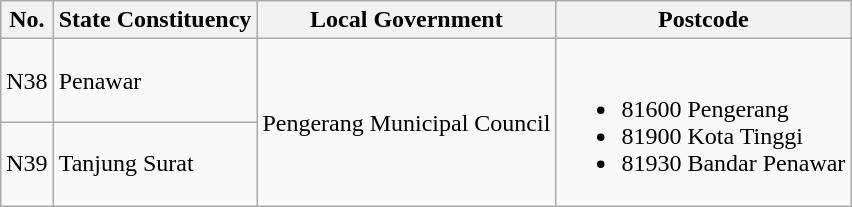<table class="wikitable">
<tr>
<th>No.</th>
<th>State Constituency</th>
<th>Local Government</th>
<th>Postcode</th>
</tr>
<tr>
<td>N38</td>
<td>Penawar</td>
<td rowspan="2">Pengerang Municipal Council</td>
<td rowspan="2"><br><ul><li>81600 Pengerang</li><li>81900 Kota Tinggi</li><li>81930 Bandar Penawar</li></ul></td>
</tr>
<tr>
<td>N39</td>
<td>Tanjung Surat</td>
</tr>
</table>
